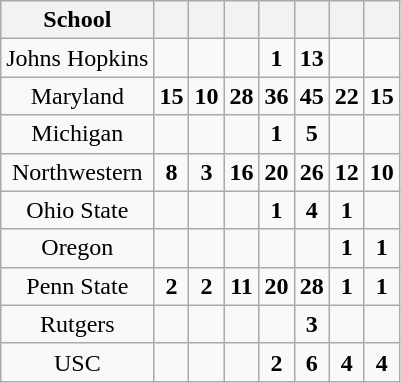<table class="wikitable sortable" style="text-align: center;">
<tr>
<th scope="col">School</th>
<th data-sort-type="number" scope="col"></th>
<th data-sort-type="number" scope="col"></th>
<th data-sort-type="number" scope="col"></th>
<th data-sort-type="number" scope="col"></th>
<th data-sort-type="number" scope="col"></th>
<th data-sort-type="number" scope="col"></th>
<th data-sort-type="number" scope="col"></th>
</tr>
<tr>
<td>Johns Hopkins</td>
<td></td>
<td></td>
<td></td>
<td><strong>1</strong><br></td>
<td><strong>13</strong><br></td>
<td></td>
<td></td>
</tr>
<tr>
<td>Maryland</td>
<td><strong>15</strong><br></td>
<td><strong>10</strong><br></td>
<td><strong>28</strong><br></td>
<td><strong>36</strong><br></td>
<td><strong>45</strong><br></td>
<td><strong>22</strong><br></td>
<td><strong>15</strong><br></td>
</tr>
<tr>
<td>Michigan</td>
<td></td>
<td></td>
<td></td>
<td><strong>1</strong><br></td>
<td><strong>5</strong><br></td>
<td></td>
<td></td>
</tr>
<tr>
<td>Northwestern</td>
<td><strong>8</strong><br></td>
<td><strong>3</strong><br></td>
<td><strong>16</strong><br></td>
<td><strong>20</strong><br></td>
<td><strong>26</strong><br></td>
<td><strong>12</strong><br></td>
<td><strong>10</strong><br></td>
</tr>
<tr>
<td>Ohio State</td>
<td></td>
<td></td>
<td></td>
<td><strong>1</strong><br></td>
<td><strong>4</strong><br></td>
<td><strong>1</strong><br></td>
<td></td>
</tr>
<tr>
<td>Oregon</td>
<td></td>
<td></td>
<td></td>
<td></td>
<td></td>
<td><strong>1</strong><br></td>
<td><strong>1</strong><br></td>
</tr>
<tr>
<td>Penn State</td>
<td><strong>2</strong><br></td>
<td><strong>2</strong><br></td>
<td><strong>11</strong><br></td>
<td><strong>20</strong><br></td>
<td><strong>28</strong><br></td>
<td><strong>1</strong><br></td>
<td><strong>1</strong><br></td>
</tr>
<tr>
<td>Rutgers</td>
<td></td>
<td></td>
<td></td>
<td></td>
<td><strong>3</strong><br></td>
<td></td>
<td></td>
</tr>
<tr>
<td>USC</td>
<td></td>
<td></td>
<td></td>
<td><strong>2</strong><br></td>
<td><strong>6</strong><br></td>
<td><strong>4</strong><br></td>
<td><strong>4</strong><br></td>
</tr>
</table>
